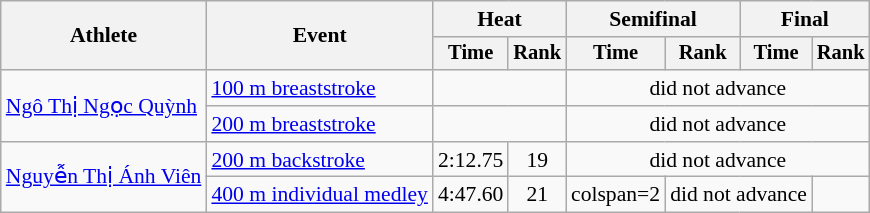<table class=wikitable style="font-size:90%">
<tr>
<th rowspan="2">Athlete</th>
<th rowspan="2">Event</th>
<th colspan="2">Heat</th>
<th colspan="2">Semifinal</th>
<th colspan="2">Final</th>
</tr>
<tr style="font-size:95%">
<th>Time</th>
<th>Rank</th>
<th>Time</th>
<th>Rank</th>
<th>Time</th>
<th>Rank</th>
</tr>
<tr align=center>
<td align=left rowspan=2><a href='#'>Ngô Thị Ngọc Quỳnh</a></td>
<td align=left><a href='#'>100 m breaststroke</a></td>
<td colspan=2></td>
<td colspan=4>did not advance</td>
</tr>
<tr align=center>
<td align=left><a href='#'>200 m breaststroke</a></td>
<td colspan=2></td>
<td colspan=4>did not advance</td>
</tr>
<tr align=center>
<td align=left rowspan=2><a href='#'>Nguyễn Thị Ánh Viên</a></td>
<td align=left><a href='#'>200 m backstroke</a></td>
<td>2:12.75</td>
<td>19</td>
<td colspan=4>did not advance</td>
</tr>
<tr align=center>
<td align=left><a href='#'>400 m individual medley</a></td>
<td>4:47.60</td>
<td>21</td>
<td>colspan=2 </td>
<td colspan=2>did not advance</td>
</tr>
</table>
